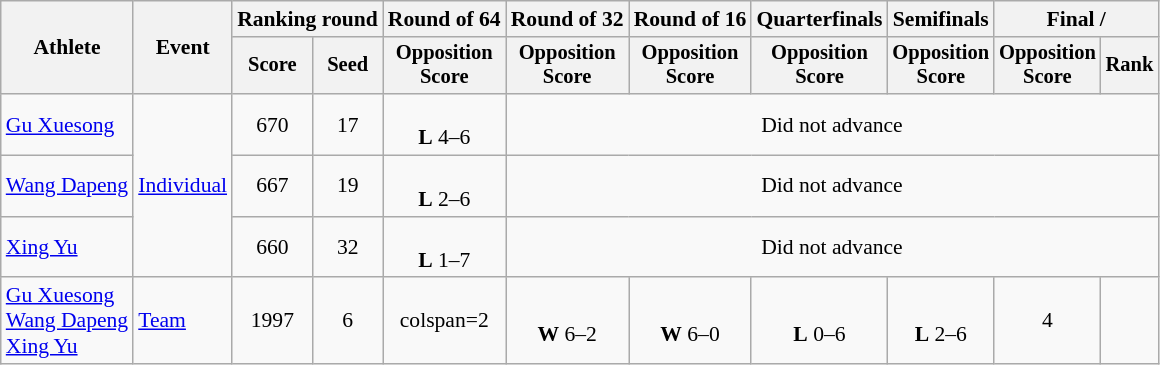<table class="wikitable" style="font-size:90%">
<tr>
<th rowspan=2>Athlete</th>
<th rowspan=2>Event</th>
<th colspan="2">Ranking round</th>
<th>Round of 64</th>
<th>Round of 32</th>
<th>Round of 16</th>
<th>Quarterfinals</th>
<th>Semifinals</th>
<th colspan="2">Final / </th>
</tr>
<tr style="font-size:95%">
<th>Score</th>
<th>Seed</th>
<th>Opposition<br>Score</th>
<th>Opposition<br>Score</th>
<th>Opposition<br>Score</th>
<th>Opposition<br>Score</th>
<th>Opposition<br>Score</th>
<th>Opposition<br>Score</th>
<th>Rank</th>
</tr>
<tr align=center>
<td align=left><a href='#'>Gu Xuesong</a></td>
<td align=left rowspan=3><a href='#'>Individual</a></td>
<td>670</td>
<td>17</td>
<td><br><strong>L</strong> 4–6</td>
<td colspan=6>Did not advance</td>
</tr>
<tr align=center>
<td align=left><a href='#'>Wang Dapeng</a></td>
<td>667</td>
<td>19</td>
<td><br><strong>L</strong> 2–6</td>
<td colspan=6>Did not advance</td>
</tr>
<tr align=center>
<td align=left><a href='#'>Xing Yu</a></td>
<td>660</td>
<td>32</td>
<td><br><strong>L</strong> 1–7</td>
<td colspan=6>Did not advance</td>
</tr>
<tr align=center>
<td align=left><a href='#'>Gu Xuesong</a><br><a href='#'>Wang Dapeng</a><br><a href='#'>Xing Yu</a></td>
<td align=left><a href='#'>Team</a></td>
<td>1997</td>
<td>6</td>
<td>colspan=2 </td>
<td><br><strong>W</strong> 6–2</td>
<td><br><strong>W</strong> 6–0</td>
<td><br><strong>L</strong> 0–6</td>
<td><br><strong>L</strong> 2–6</td>
<td>4</td>
</tr>
</table>
